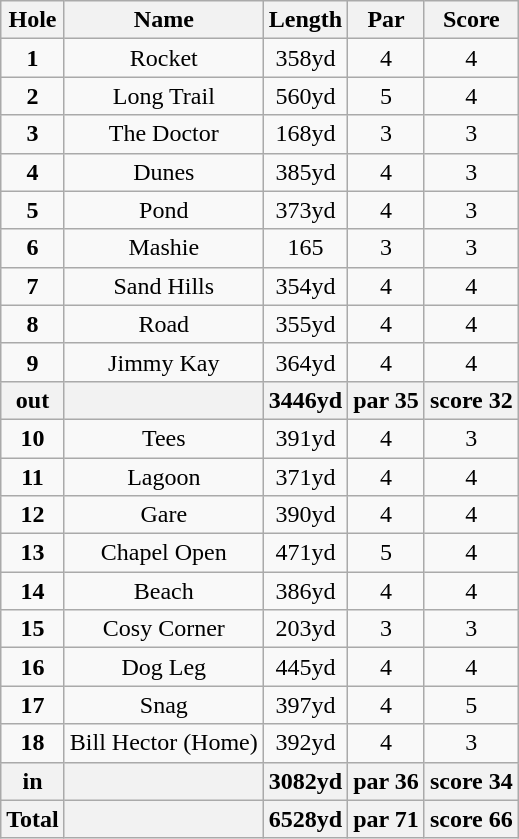<table class="wikitable" style="text-align:center;">
<tr>
<th>Hole</th>
<th>Name</th>
<th>Length</th>
<th>Par</th>
<th>Score</th>
</tr>
<tr>
<td><strong>1</strong></td>
<td>Rocket</td>
<td>358yd</td>
<td>4</td>
<td>4</td>
</tr>
<tr>
<td><strong>2</strong></td>
<td>Long Trail</td>
<td>560yd</td>
<td>5</td>
<td>4</td>
</tr>
<tr>
<td><strong>3</strong></td>
<td>The Doctor</td>
<td>168yd</td>
<td>3</td>
<td>3</td>
</tr>
<tr>
<td><strong>4</strong></td>
<td>Dunes</td>
<td>385yd</td>
<td>4</td>
<td>3</td>
</tr>
<tr>
<td><strong>5</strong></td>
<td>Pond</td>
<td>373yd</td>
<td>4</td>
<td>3</td>
</tr>
<tr>
<td><strong>6</strong></td>
<td>Mashie</td>
<td>165</td>
<td>3</td>
<td>3</td>
</tr>
<tr>
<td><strong>7</strong></td>
<td>Sand Hills</td>
<td>354yd</td>
<td>4</td>
<td>4</td>
</tr>
<tr>
<td><strong>8</strong></td>
<td>Road</td>
<td>355yd</td>
<td>4</td>
<td>4</td>
</tr>
<tr>
<td><strong>9</strong></td>
<td>Jimmy Kay</td>
<td>364yd</td>
<td>4</td>
<td>4</td>
</tr>
<tr>
<th><strong>out</strong></th>
<th></th>
<th>3446yd</th>
<th>par 35</th>
<th>score 32</th>
</tr>
<tr>
<td><strong>10</strong></td>
<td>Tees</td>
<td>391yd</td>
<td>4</td>
<td>3</td>
</tr>
<tr>
<td><strong>11</strong></td>
<td>Lagoon</td>
<td>371yd</td>
<td>4</td>
<td>4</td>
</tr>
<tr>
<td><strong>12</strong></td>
<td>Gare</td>
<td>390yd</td>
<td>4</td>
<td>4</td>
</tr>
<tr>
<td><strong>13</strong></td>
<td>Chapel Open</td>
<td>471yd</td>
<td>5</td>
<td>4</td>
</tr>
<tr>
<td><strong>14</strong></td>
<td>Beach</td>
<td>386yd</td>
<td>4</td>
<td>4</td>
</tr>
<tr>
<td><strong>15</strong></td>
<td>Cosy Corner</td>
<td>203yd</td>
<td>3</td>
<td>3</td>
</tr>
<tr>
<td><strong>16</strong></td>
<td>Dog Leg</td>
<td>445yd</td>
<td>4</td>
<td>4</td>
</tr>
<tr>
<td><strong>17</strong></td>
<td>Snag</td>
<td>397yd</td>
<td>4</td>
<td>5</td>
</tr>
<tr>
<td><strong>18</strong></td>
<td>Bill Hector (Home)</td>
<td>392yd</td>
<td>4</td>
<td>3</td>
</tr>
<tr>
<th><strong>in</strong></th>
<th></th>
<th>3082yd</th>
<th>par 36</th>
<th>score 34</th>
</tr>
<tr>
<th><strong>Total</strong></th>
<th></th>
<th>6528yd</th>
<th>par 71</th>
<th>score 66</th>
</tr>
</table>
